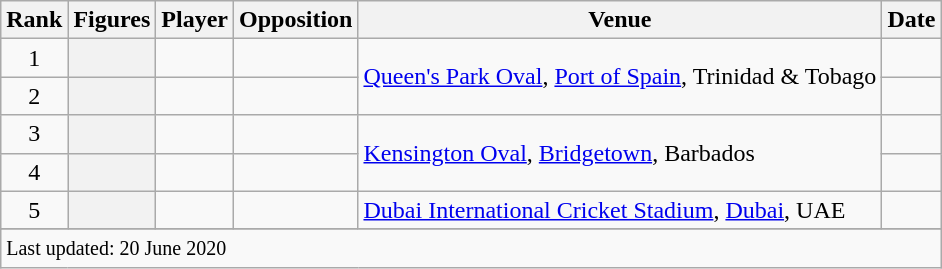<table class="wikitable plainrowheaders sortable">
<tr>
<th scope=col>Rank</th>
<th scope=col>Figures</th>
<th scope=col>Player</th>
<th scope=col>Opposition</th>
<th scope=col>Venue</th>
<th scope=col>Date</th>
</tr>
<tr>
<td align=center>1</td>
<th scope=row style=text-align:center;></th>
<td></td>
<td></td>
<td rowspan=2><a href='#'>Queen's Park Oval</a>, <a href='#'>Port of Spain</a>, Trinidad & Tobago</td>
<td></td>
</tr>
<tr>
<td align=center>2</td>
<th scope=row style=text-align:center;></th>
<td></td>
<td></td>
<td></td>
</tr>
<tr>
<td align=center>3</td>
<th scope=row style=text-align:center;></th>
<td></td>
<td></td>
<td rowspan=2><a href='#'>Kensington Oval</a>, <a href='#'>Bridgetown</a>, Barbados</td>
<td></td>
</tr>
<tr>
<td align=center>4</td>
<th scope=row style=text-align:center;></th>
<td></td>
<td></td>
<td></td>
</tr>
<tr>
<td align=center>5</td>
<th scope=row style=text-align:center;></th>
<td></td>
<td></td>
<td><a href='#'>Dubai International Cricket Stadium</a>, <a href='#'>Dubai</a>, UAE</td>
<td></td>
</tr>
<tr>
</tr>
<tr class=sortbottom>
<td colspan=6><small>Last updated: 20 June 2020</small></td>
</tr>
</table>
